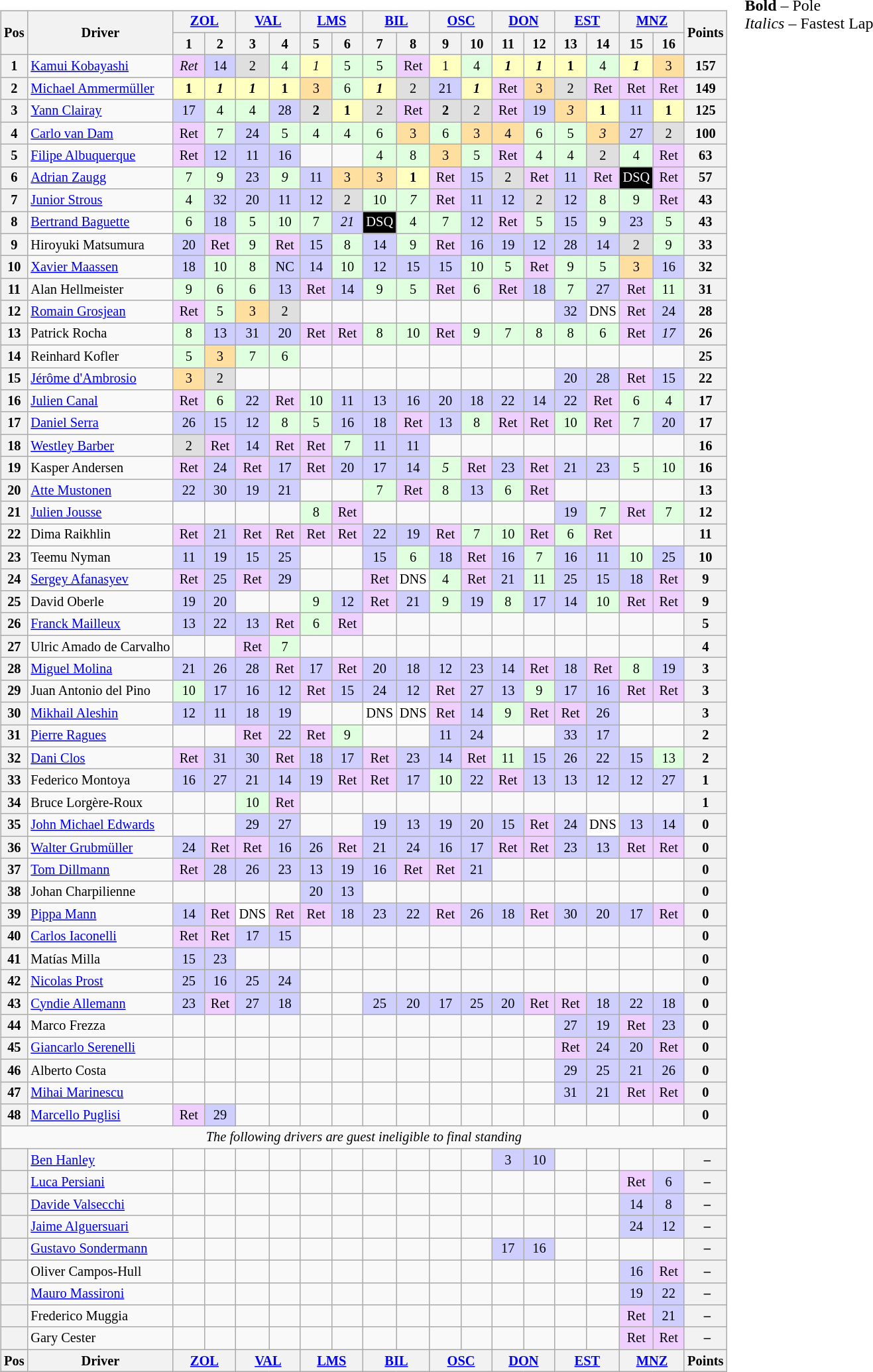<table>
<tr>
<td><br><table class="wikitable" style="font-size:85%; text-align:center">
<tr>
<th rowspan=2>Pos</th>
<th rowspan=2>Driver</th>
<th colspan=2><a href='#'>ZOL</a><br></th>
<th colspan=2><a href='#'>VAL</a><br></th>
<th colspan=2><a href='#'>LMS</a><br></th>
<th colspan=2><a href='#'>BIL</a><br></th>
<th colspan=2><a href='#'>OSC</a><br></th>
<th colspan=2><a href='#'>DON</a><br></th>
<th colspan=2><a href='#'>EST</a><br></th>
<th colspan=2><a href='#'>MNZ</a><br></th>
<th rowspan=2>Points</th>
</tr>
<tr>
<th width=25>1</th>
<th width=25>2</th>
<th width=25>3</th>
<th width=25>4</th>
<th width=25>5</th>
<th width=25>6</th>
<th width=25>7</th>
<th width=25>8</th>
<th width=25>9</th>
<th width=25>10</th>
<th width=25>11</th>
<th width=25>12</th>
<th width=25>13</th>
<th width=25>14</th>
<th width=25>15</th>
<th width=25>16</th>
</tr>
<tr>
<th>1</th>
<td align=left> <a href='#'>Kamui Kobayashi</a></td>
<td style="background:#EFCFFF;"><em>Ret</em></td>
<td style="background:#CFCFFF;">14</td>
<td style="background:#DFDFDF;">2</td>
<td style="background:#DFFFDF;">4</td>
<td style="background:#FFFFBF;"><em>1</em></td>
<td style="background:#DFFFDF;">5</td>
<td style="background:#DFFFDF;">5</td>
<td style="background:#EFCFFF;">Ret</td>
<td style="background:#FFFFBF;">1</td>
<td style="background:#DFFFDF;">4</td>
<td style="background:#FFFFBF;"><strong><em>1</em></strong></td>
<td style="background:#FFFFBF;"><strong><em>1</em></strong></td>
<td style="background:#FFFFBF;"><strong>1</strong></td>
<td style="background:#DFFFDF;">4</td>
<td style="background:#FFFFBF;"><strong><em>1</em></strong></td>
<td style="background:#FFDF9F;">3</td>
<th>157</th>
</tr>
<tr>
<th>2</th>
<td align=left> <a href='#'>Michael Ammermüller</a></td>
<td style="background:#FFFFBF;"><strong>1</strong></td>
<td style="background:#FFFFBF;"><strong><em>1</em></strong></td>
<td style="background:#FFFFBF;"><strong><em>1</em></strong></td>
<td style="background:#FFFFBF;"><strong>1</strong></td>
<td style="background:#FFDF9F;">3</td>
<td style="background:#DFFFDF;">6</td>
<td style="background:#FFFFBF;"><strong><em>1</em></strong></td>
<td style="background:#DFDFDF;">2</td>
<td style="background:#CFCFFF;">21</td>
<td style="background:#FFFFBF;"><strong><em>1</em></strong></td>
<td style="background:#EFCFFF;">Ret</td>
<td style="background:#FFDF9F;">3</td>
<td style="background:#DFDFDF;">2</td>
<td style="background:#EFCFFF;">Ret</td>
<td style="background:#EFCFFF;">Ret</td>
<td style="background:#EFCFFF;">Ret</td>
<th>149</th>
</tr>
<tr>
<th>3</th>
<td align=left> <a href='#'>Yann Clairay</a></td>
<td style="background:#CFCFFF;">17</td>
<td style="background:#DFFFDF;">4</td>
<td style="background:#DFFFDF;">4</td>
<td style="background:#CFCFFF;">28</td>
<td style="background:#DFDFDF;"><strong>2</strong></td>
<td style="background:#FFFFBF;"><strong>1</strong></td>
<td style="background:#DFDFDF;">2</td>
<td style="background:#EFCFFF;">Ret</td>
<td style="background:#DFDFDF;"><strong>2</strong></td>
<td style="background:#DFDFDF;">2</td>
<td style="background:#EFCFFF;">Ret</td>
<td style="background:#CFCFFF;">19</td>
<td style="background:#FFDF9F;"><em>3</em></td>
<td style="background:#FFFFBF;"><strong>1</strong></td>
<td style="background:#CFCFFF;">11</td>
<td style="background:#FFFFBF;"><strong>1</strong></td>
<th>125</th>
</tr>
<tr>
<th>4</th>
<td align=left> <a href='#'>Carlo van Dam</a></td>
<td style="background:#EFCFFF;">Ret</td>
<td style="background:#DFFFDF;">7</td>
<td style="background:#CFCFFF;">24</td>
<td style="background:#DFFFDF;">5</td>
<td style="background:#DFFFDF;">4</td>
<td style="background:#DFFFDF;">4</td>
<td style="background:#DFFFDF;">6</td>
<td style="background:#FFDF9F;">3</td>
<td style="background:#DFFFDF;">6</td>
<td style="background:#FFDF9F;">3</td>
<td style="background:#FFDF9F;">4</td>
<td style="background:#DFFFDF;">6</td>
<td style="background:#DFFFDF;">5</td>
<td style="background:#FFDF9F;"><em>3</em></td>
<td style="background:#CFCFFF;">27</td>
<td style="background:#DFDFDF;">2</td>
<th>100</th>
</tr>
<tr>
<th>5</th>
<td align=left> <a href='#'>Filipe Albuquerque</a></td>
<td style="background:#EFCFFF;">Ret</td>
<td style="background:#CFCFFF;">12</td>
<td style="background:#CFCFFF;">11</td>
<td style="background:#CFCFFF;">16</td>
<td></td>
<td></td>
<td style="background:#DFFFDF;">4</td>
<td style="background:#DFFFDF;">8</td>
<td style="background:#FFDF9F;">3</td>
<td style="background:#DFFFDF;">5</td>
<td style="background:#EFCFFF;">Ret</td>
<td style="background:#DFFFDF;">4</td>
<td style="background:#DFFFDF;">4</td>
<td style="background:#DFDFDF;">2</td>
<td style="background:#DFFFDF;">4</td>
<td style="background:#EFCFFF;">Ret</td>
<th>63</th>
</tr>
<tr>
<th>6</th>
<td align=left> <a href='#'>Adrian Zaugg</a></td>
<td style="background:#DFFFDF;">7</td>
<td style="background:#DFFFDF;">9</td>
<td style="background:#CFCFFF;">23</td>
<td style="background:#DFFFDF;"><em>9</em></td>
<td style="background:#CFCFFF;">11</td>
<td style="background:#FFDF9F;">3</td>
<td style="background:#FFDF9F;">3</td>
<td style="background:#FFFFBF;"><strong>1</strong></td>
<td style="background:#EFCFFF;">Ret</td>
<td style="background:#CFCFFF;">15</td>
<td style="background:#DFDFDF;">2</td>
<td style="background:#EFCFFF;">Ret</td>
<td style="background:#CFCFFF;">11</td>
<td style="background:#EFCFFF;">Ret</td>
<td style="background:#000000; color:white">DSQ</td>
<td style="background:#EFCFFF;">Ret</td>
<th>57</th>
</tr>
<tr>
<th>7</th>
<td align=left> <a href='#'>Junior Strous</a></td>
<td style="background:#DFFFDF;">4</td>
<td style="background:#CFCFFF;">32</td>
<td style="background:#CFCFFF;">20</td>
<td style="background:#CFCFFF;">11</td>
<td style="background:#CFCFFF;">12</td>
<td style="background:#DFDFDF;">2</td>
<td style="background:#DFFFDF;">10</td>
<td style="background:#DFFFDF;"><em>7</em></td>
<td style="background:#EFCFFF;">Ret</td>
<td style="background:#CFCFFF;">11</td>
<td style="background:#CFCFFF;">12</td>
<td style="background:#DFDFDF;">2</td>
<td style="background:#CFCFFF;">12</td>
<td style="background:#DFFFDF;">8</td>
<td style="background:#DFFFDF;">9</td>
<td style="background:#EFCFFF;">Ret</td>
<th>43</th>
</tr>
<tr>
<th>8</th>
<td align=left> <a href='#'>Bertrand Baguette</a></td>
<td style="background:#DFFFDF;">6</td>
<td style="background:#CFCFFF;">18</td>
<td style="background:#DFFFDF;">5</td>
<td style="background:#DFFFDF;">10</td>
<td style="background:#DFFFDF;">7</td>
<td style="background:#CFCFFF;"><em>21</em></td>
<td style="background:#000000; color:white">DSQ</td>
<td style="background:#DFFFDF;">4</td>
<td style="background:#DFFFDF;">7</td>
<td style="background:#CFCFFF;">12</td>
<td style="background:#EFCFFF;">Ret</td>
<td style="background:#DFFFDF;">5</td>
<td style="background:#CFCFFF;">15</td>
<td style="background:#DFFFDF;">9</td>
<td style="background:#CFCFFF;">23</td>
<td style="background:#DFFFDF;">5</td>
<th>43</th>
</tr>
<tr>
<th>9</th>
<td align=left> Hiroyuki Matsumura</td>
<td style="background:#CFCFFF;">20</td>
<td style="background:#EFCFFF;">Ret</td>
<td style="background:#DFFFDF;">9</td>
<td style="background:#EFCFFF;">Ret</td>
<td style="background:#CFCFFF;">15</td>
<td style="background:#DFFFDF;">8</td>
<td style="background:#CFCFFF;">14</td>
<td style="background:#DFFFDF;">9</td>
<td style="background:#EFCFFF;">Ret</td>
<td style="background:#CFCFFF;">16</td>
<td style="background:#CFCFFF;">19</td>
<td style="background:#CFCFFF;">12</td>
<td style="background:#CFCFFF;">28</td>
<td style="background:#CFCFFF;">14</td>
<td style="background:#DFDFDF;">2</td>
<td style="background:#DFFFDF;">9</td>
<th>33</th>
</tr>
<tr>
<th>10</th>
<td align=left> <a href='#'>Xavier Maassen</a></td>
<td style="background:#CFCFFF;">18</td>
<td style="background:#DFFFDF;">10</td>
<td style="background:#DFFFDF;">8</td>
<td style="background:#CFCFFF;">NC</td>
<td style="background:#CFCFFF;">14</td>
<td style="background:#DFFFDF;">10</td>
<td style="background:#CFCFFF;">12</td>
<td style="background:#CFCFFF;">15</td>
<td style="background:#CFCFFF;">15</td>
<td style="background:#DFFFDF;">10</td>
<td style="background:#DFFFDF;">5</td>
<td style="background:#EFCFFF;">Ret</td>
<td style="background:#DFFFDF;">9</td>
<td style="background:#DFFFDF;">5</td>
<td style="background:#FFDF9F;">3</td>
<td style="background:#CFCFFF;">16</td>
<th>32</th>
</tr>
<tr>
<th>11</th>
<td align=left> Alan Hellmeister</td>
<td style="background:#DFFFDF;">9</td>
<td style="background:#DFFFDF;">6</td>
<td style="background:#DFFFDF;">6</td>
<td style="background:#CFCFFF;">13</td>
<td style="background:#EFCFFF;">Ret</td>
<td style="background:#CFCFFF;">14</td>
<td style="background:#DFFFDF;">9</td>
<td style="background:#DFFFDF;">5</td>
<td style="background:#EFCFFF;">Ret</td>
<td style="background:#DFFFDF;">6</td>
<td style="background:#EFCFFF;">Ret</td>
<td style="background:#CFCFFF;">18</td>
<td style="background:#DFFFDF;">7</td>
<td style="background:#CFCFFF;">27</td>
<td style="background:#EFCFFF;">Ret</td>
<td style="background:#DFFFDF;">11</td>
<th>31</th>
</tr>
<tr>
<th>12</th>
<td align=left> <a href='#'>Romain Grosjean</a></td>
<td style="background:#EFCFFF;">Ret</td>
<td style="background:#DFFFDF;">5</td>
<td style="background:#FFDF9F;">3</td>
<td style="background:#DFDFDF;">2</td>
<td></td>
<td></td>
<td></td>
<td></td>
<td></td>
<td></td>
<td></td>
<td></td>
<td style="background:#CFCFFF;">32</td>
<td style="background:#FFFFFF;">DNS</td>
<td style="background:#EFCFFF;">Ret</td>
<td style="background:#CFCFFF;">24</td>
<th>28</th>
</tr>
<tr>
<th>13</th>
<td align=left> Patrick Rocha</td>
<td style="background:#DFFFDF;">8</td>
<td style="background:#CFCFFF;">13</td>
<td style="background:#CFCFFF;">31</td>
<td style="background:#CFCFFF;">20</td>
<td style="background:#EFCFFF;">Ret</td>
<td style="background:#EFCFFF;">Ret</td>
<td style="background:#DFFFDF;">8</td>
<td style="background:#DFFFDF;">10</td>
<td style="background:#EFCFFF;">Ret</td>
<td style="background:#DFFFDF;">9</td>
<td style="background:#DFFFDF;">7</td>
<td style="background:#DFFFDF;">8</td>
<td style="background:#DFFFDF;">8</td>
<td style="background:#DFFFDF;">6</td>
<td style="background:#EFCFFF;">Ret</td>
<td style="background:#CFCFFF;"><em>17</em></td>
<th>26</th>
</tr>
<tr>
<th>14</th>
<td align=left> Reinhard Kofler</td>
<td style="background:#DFFFDF;">5</td>
<td style="background:#FFDF9F;">3</td>
<td style="background:#DFFFDF;">7</td>
<td style="background:#DFFFDF;">6</td>
<td></td>
<td></td>
<td></td>
<td></td>
<td></td>
<td></td>
<td></td>
<td></td>
<td></td>
<td></td>
<td></td>
<td></td>
<th>25</th>
</tr>
<tr>
<th>15</th>
<td align=left> <a href='#'>Jérôme d'Ambrosio</a></td>
<td style="background:#FFDF9F;">3</td>
<td style="background:#DFDFDF;">2</td>
<td></td>
<td></td>
<td></td>
<td></td>
<td></td>
<td></td>
<td></td>
<td></td>
<td></td>
<td></td>
<td style="background:#CFCFFF;">20</td>
<td style="background:#CFCFFF;">28</td>
<td style="background:#EFCFFF;">Ret</td>
<td style="background:#CFCFFF;">15</td>
<th>22</th>
</tr>
<tr>
<th>16</th>
<td align=left> <a href='#'>Julien Canal</a></td>
<td style="background:#EFCFFF;">Ret</td>
<td style="background:#DFFFDF;">6</td>
<td style="background:#CFCFFF;">22</td>
<td style="background:#EFCFFF;">Ret</td>
<td style="background:#DFFFDF;">10</td>
<td style="background:#CFCFFF;">11</td>
<td style="background:#CFCFFF;">13</td>
<td style="background:#CFCFFF;">16</td>
<td style="background:#CFCFFF;">20</td>
<td style="background:#CFCFFF;">18</td>
<td style="background:#CFCFFF;">22</td>
<td style="background:#CFCFFF;">14</td>
<td style="background:#CFCFFF;">22</td>
<td style="background:#EFCFFF;">Ret</td>
<td style="background:#DFFFDF;">6</td>
<td style="background:#DFFFDF;">4</td>
<th>17</th>
</tr>
<tr>
<th>17</th>
<td align=left> <a href='#'>Daniel Serra</a></td>
<td style="background:#CFCFFF;">26</td>
<td style="background:#CFCFFF;">15</td>
<td style="background:#CFCFFF;">12</td>
<td style="background:#DFFFDF;">8</td>
<td style="background:#DFFFDF;">5</td>
<td style="background:#CFCFFF;">16</td>
<td style="background:#CFCFFF;">18</td>
<td style="background:#EFCFFF;">Ret</td>
<td style="background:#CFCFFF;">13</td>
<td style="background:#DFFFDF;">8</td>
<td style="background:#EFCFFF;">Ret</td>
<td style="background:#EFCFFF;">Ret</td>
<td style="background:#DFFFDF;">10</td>
<td style="background:#EFCFFF;">Ret</td>
<td style="background:#DFFFDF;">7</td>
<td style="background:#CFCFFF;">20</td>
<th>17</th>
</tr>
<tr>
<th>18</th>
<td align=left> <a href='#'>Westley Barber</a></td>
<td style="background:#DFDFDF;">2</td>
<td style="background:#EFCFFF;">Ret</td>
<td style="background:#CFCFFF;">14</td>
<td style="background:#EFCFFF;">Ret</td>
<td style="background:#EFCFFF;">Ret</td>
<td style="background:#DFFFDF;">7</td>
<td style="background:#CFCFFF;">11</td>
<td style="background:#CFCFFF;">11</td>
<td></td>
<td></td>
<td></td>
<td></td>
<td></td>
<td></td>
<td></td>
<td></td>
<th>16</th>
</tr>
<tr>
<th>19</th>
<td align=left> Kasper Andersen</td>
<td style="background:#EFCFFF;">Ret</td>
<td style="background:#CFCFFF;">24</td>
<td style="background:#EFCFFF;">Ret</td>
<td style="background:#CFCFFF;">17</td>
<td style="background:#EFCFFF;">Ret</td>
<td style="background:#CFCFFF;">20</td>
<td style="background:#CFCFFF;">17</td>
<td style="background:#CFCFFF;">14</td>
<td style="background:#DFFFDF;"><em>5</em></td>
<td style="background:#EFCFFF;">Ret</td>
<td style="background:#CFCFFF;">23</td>
<td style="background:#EFCFFF;">Ret</td>
<td style="background:#CFCFFF;">21</td>
<td style="background:#CFCFFF;">23</td>
<td style="background:#DFFFDF;">5</td>
<td style="background:#DFFFDF;">10</td>
<th>16</th>
</tr>
<tr>
<th>20</th>
<td align=left> <a href='#'>Atte Mustonen</a></td>
<td style="background:#CFCFFF;">22</td>
<td style="background:#CFCFFF;">30</td>
<td style="background:#CFCFFF;">19</td>
<td style="background:#CFCFFF;">21</td>
<td></td>
<td></td>
<td style="background:#DFFFDF;">7</td>
<td style="background:#EFCFFF;">Ret</td>
<td style="background:#DFFFDF;">8</td>
<td style="background:#CFCFFF;">13</td>
<td style="background:#DFFFDF;">6</td>
<td style="background:#EFCFFF;">Ret</td>
<td></td>
<td></td>
<td></td>
<td></td>
<th>13</th>
</tr>
<tr>
<th>21</th>
<td align=left> <a href='#'>Julien Jousse</a></td>
<td></td>
<td></td>
<td></td>
<td></td>
<td style="background:#DFFFDF;">8</td>
<td style="background:#EFCFFF;">Ret</td>
<td></td>
<td></td>
<td></td>
<td></td>
<td></td>
<td></td>
<td style="background:#CFCFFF;">19</td>
<td style="background:#DFFFDF;">7</td>
<td style="background:#EFCFFF;">Ret</td>
<td style="background:#DFFFDF;">7</td>
<th>12</th>
</tr>
<tr>
<th>22</th>
<td align=left> Dima Raikhlin</td>
<td style="background:#EFCFFF;">Ret</td>
<td style="background:#CFCFFF;">21</td>
<td style="background:#EFCFFF;">Ret</td>
<td style="background:#EFCFFF;">Ret</td>
<td style="background:#EFCFFF;">Ret</td>
<td style="background:#EFCFFF;">Ret</td>
<td style="background:#CFCFFF;">22</td>
<td style="background:#CFCFFF;">19</td>
<td style="background:#EFCFFF;">Ret</td>
<td style="background:#DFFFDF;">7</td>
<td style="background:#DFFFDF;">10</td>
<td style="background:#EFCFFF;">Ret</td>
<td style="background:#DFFFDF;">6</td>
<td style="background:#EFCFFF;">Ret</td>
<td></td>
<td></td>
<th>11</th>
</tr>
<tr>
<th>23</th>
<td align=left> Teemu Nyman</td>
<td style="background:#CFCFFF;">11</td>
<td style="background:#CFCFFF;">19</td>
<td style="background:#CFCFFF;">15</td>
<td style="background:#CFCFFF;">25</td>
<td></td>
<td></td>
<td style="background:#CFCFFF;">15</td>
<td style="background:#DFFFDF;">6</td>
<td style="background:#CFCFFF;">18</td>
<td style="background:#EFCFFF;">Ret</td>
<td style="background:#CFCFFF;">16</td>
<td style="background:#DFFFDF;">7</td>
<td style="background:#CFCFFF;">16</td>
<td style="background:#CFCFFF;">11</td>
<td style="background:#DFFFDF;">10</td>
<td style="background:#CFCFFF;">25</td>
<th>10</th>
</tr>
<tr>
<th>24</th>
<td align=left> <a href='#'>Sergey Afanasyev</a></td>
<td style="background:#EFCFFF;">Ret</td>
<td style="background:#CFCFFF;">25</td>
<td style="background:#EFCFFF;">Ret</td>
<td style="background:#CFCFFF;">29</td>
<td></td>
<td></td>
<td style="background:#EFCFFF;">Ret</td>
<td style="background:#FFFFFF;">DNS</td>
<td style="background:#DFFFDF;">4</td>
<td style="background:#EFCFFF;">Ret</td>
<td style="background:#CFCFFF;">21</td>
<td style="background:#DFFFDF;">11</td>
<td style="background:#CFCFFF;">25</td>
<td style="background:#CFCFFF;">15</td>
<td style="background:#CFCFFF;">18</td>
<td style="background:#EFCFFF;">Ret</td>
<th>9</th>
</tr>
<tr>
<th>25</th>
<td align=left> David Oberle</td>
<td style="background:#CFCFFF;">19</td>
<td style="background:#CFCFFF;">20</td>
<td></td>
<td></td>
<td style="background:#DFFFDF;">9</td>
<td style="background:#CFCFFF;">12</td>
<td style="background:#EFCFFF;">Ret</td>
<td style="background:#CFCFFF;">21</td>
<td style="background:#DFFFDF;">9</td>
<td style="background:#CFCFFF;">19</td>
<td style="background:#DFFFDF;">8</td>
<td style="background:#CFCFFF;">17</td>
<td style="background:#CFCFFF;">14</td>
<td style="background:#DFFFDF;">10</td>
<td style="background:#EFCFFF;">Ret</td>
<td style="background:#EFCFFF;">Ret</td>
<th>9</th>
</tr>
<tr>
<th>26</th>
<td align=left> <a href='#'>Franck Mailleux</a></td>
<td style="background:#CFCFFF;">13</td>
<td style="background:#CFCFFF;">22</td>
<td style="background:#CFCFFF;">13</td>
<td style="background:#EFCFFF;">Ret</td>
<td style="background:#DFFFDF;">6</td>
<td style="background:#EFCFFF;">Ret</td>
<td></td>
<td></td>
<td></td>
<td></td>
<td></td>
<td></td>
<td></td>
<td></td>
<td></td>
<td></td>
<th>5</th>
</tr>
<tr>
<th>27</th>
<td align=left nowrap> Ulric Amado de Carvalho</td>
<td></td>
<td></td>
<td style="background:#EFCFFF;">Ret</td>
<td style="background:#DFFFDF;">7</td>
<td></td>
<td></td>
<td></td>
<td></td>
<td></td>
<td></td>
<td></td>
<td></td>
<td></td>
<td></td>
<td></td>
<td></td>
<th>4</th>
</tr>
<tr>
<th>28</th>
<td align=left> <a href='#'>Miguel Molina</a></td>
<td style="background:#CFCFFF;">21</td>
<td style="background:#CFCFFF;">26</td>
<td style="background:#CFCFFF;">28</td>
<td style="background:#EFCFFF;">Ret</td>
<td style="background:#CFCFFF;">17</td>
<td style="background:#EFCFFF;">Ret</td>
<td style="background:#CFCFFF;">20</td>
<td style="background:#CFCFFF;">18</td>
<td style="background:#CFCFFF;">12</td>
<td style="background:#CFCFFF;">23</td>
<td style="background:#CFCFFF;">14</td>
<td style="background:#EFCFFF;">Ret</td>
<td style="background:#CFCFFF;">18</td>
<td style="background:#EFCFFF;">Ret</td>
<td style="background:#DFFFDF;">8</td>
<td style="background:#CFCFFF;">19</td>
<th>3</th>
</tr>
<tr>
<th>29</th>
<td align=left> Juan Antonio del Pino</td>
<td style="background:#DFFFDF;">10</td>
<td style="background:#CFCFFF;">17</td>
<td style="background:#CFCFFF;">16</td>
<td style="background:#CFCFFF;">12</td>
<td style="background:#EFCFFF;">Ret</td>
<td style="background:#CFCFFF;">15</td>
<td style="background:#CFCFFF;">24</td>
<td style="background:#CFCFFF;">12</td>
<td style="background:#EFCFFF;">Ret</td>
<td style="background:#CFCFFF;">27</td>
<td style="background:#CFCFFF;">13</td>
<td style="background:#DFFFDF;">9</td>
<td style="background:#CFCFFF;">17</td>
<td style="background:#CFCFFF;">16</td>
<td style="background:#EFCFFF;">Ret</td>
<td style="background:#EFCFFF;">Ret</td>
<th>3</th>
</tr>
<tr>
<th>30</th>
<td align=left> <a href='#'>Mikhail Aleshin</a></td>
<td style="background:#CFCFFF;">12</td>
<td style="background:#CFCFFF;">11</td>
<td style="background:#CFCFFF;">18</td>
<td style="background:#CFCFFF;">19</td>
<td></td>
<td></td>
<td style="background:#FFFFFF;">DNS</td>
<td style="background:#FFFFFF;">DNS</td>
<td style="background:#EFCFFF;">Ret</td>
<td style="background:#CFCFFF;">14</td>
<td style="background:#DFFFDF;">9</td>
<td style="background:#EFCFFF;">Ret</td>
<td style="background:#EFCFFF;">Ret</td>
<td style="background:#CFCFFF;">26</td>
<td></td>
<td></td>
<th>3</th>
</tr>
<tr>
<th>31</th>
<td align=left> <a href='#'>Pierre Ragues</a></td>
<td></td>
<td></td>
<td style="background:#EFCFFF;">Ret</td>
<td style="background:#CFCFFF;">22</td>
<td style="background:#EFCFFF;">Ret</td>
<td style="background:#DFFFDF;">9</td>
<td></td>
<td></td>
<td style="background:#CFCFFF;">11</td>
<td style="background:#CFCFFF;">24</td>
<td></td>
<td></td>
<td style="background:#CFCFFF;">33</td>
<td style="background:#CFCFFF;">17</td>
<td></td>
<td></td>
<th>2</th>
</tr>
<tr>
<th>32</th>
<td align=left> <a href='#'>Dani Clos</a></td>
<td style="background:#EFCFFF;">Ret</td>
<td style="background:#CFCFFF;">31</td>
<td style="background:#CFCFFF;">30</td>
<td style="background:#EFCFFF;">Ret</td>
<td style="background:#CFCFFF;">18</td>
<td style="background:#CFCFFF;">17</td>
<td style="background:#EFCFFF;">Ret</td>
<td style="background:#CFCFFF;">23</td>
<td style="background:#CFCFFF;">14</td>
<td style="background:#EFCFFF;">Ret</td>
<td style="background:#DFFFDF;">11</td>
<td style="background:#CFCFFF;">15</td>
<td style="background:#CFCFFF;">26</td>
<td style="background:#CFCFFF;">22</td>
<td style="background:#CFCFFF;">15</td>
<td style="background:#DFFFDF;">13</td>
<th>2</th>
</tr>
<tr>
<th>33</th>
<td align=left> Federico Montoya</td>
<td style="background:#CFCFFF;">16</td>
<td style="background:#CFCFFF;">27</td>
<td style="background:#CFCFFF;">21</td>
<td style="background:#CFCFFF;">14</td>
<td style="background:#CFCFFF;">19</td>
<td style="background:#EFCFFF;">Ret</td>
<td style="background:#EFCFFF;">Ret</td>
<td style="background:#CFCFFF;">17</td>
<td style="background:#DFFFDF;">10</td>
<td style="background:#CFCFFF;">22</td>
<td style="background:#EFCFFF;">Ret</td>
<td style="background:#CFCFFF;">13</td>
<td style="background:#CFCFFF;">13</td>
<td style="background:#CFCFFF;">12</td>
<td style="background:#CFCFFF;">12</td>
<td style="background:#CFCFFF;">27</td>
<th>1</th>
</tr>
<tr>
<th>34</th>
<td align=left> Bruce Lorgère-Roux</td>
<td></td>
<td></td>
<td style="background:#DFFFDF;">10</td>
<td style="background:#EFCFFF;">Ret</td>
<td></td>
<td></td>
<td></td>
<td></td>
<td></td>
<td></td>
<td></td>
<td></td>
<td></td>
<td></td>
<td></td>
<td></td>
<th>1</th>
</tr>
<tr>
<th>35</th>
<td align=left> <a href='#'>John Michael Edwards</a></td>
<td></td>
<td></td>
<td style="background:#CFCFFF;">29</td>
<td style="background:#CFCFFF;">27</td>
<td></td>
<td></td>
<td style="background:#CFCFFF;">19</td>
<td style="background:#CFCFFF;">13</td>
<td style="background:#CFCFFF;">19</td>
<td style="background:#CFCFFF;">20</td>
<td style="background:#CFCFFF;">15</td>
<td style="background:#EFCFFF;">Ret</td>
<td style="background:#CFCFFF;">24</td>
<td style="background:#FFFFFF;">DNS</td>
<td style="background:#CFCFFF;">13</td>
<td style="background:#CFCFFF;">14</td>
<th>0</th>
</tr>
<tr>
<th>36</th>
<td align=left> <a href='#'>Walter Grubmüller</a></td>
<td style="background:#CFCFFF;">24</td>
<td style="background:#EFCFFF;">Ret</td>
<td style="background:#EFCFFF;">Ret</td>
<td style="background:#CFCFFF;">16</td>
<td style="background:#CFCFFF;">26</td>
<td style="background:#EFCFFF;">Ret</td>
<td style="background:#CFCFFF;">21</td>
<td style="background:#CFCFFF;">24</td>
<td style="background:#CFCFFF;">16</td>
<td style="background:#CFCFFF;">17</td>
<td style="background:#EFCFFF;">Ret</td>
<td style="background:#EFCFFF;">Ret</td>
<td style="background:#CFCFFF;">23</td>
<td style="background:#CFCFFF;">13</td>
<td style="background:#EFCFFF;">Ret</td>
<td style="background:#EFCFFF;">Ret</td>
<th>0</th>
</tr>
<tr>
<th>37</th>
<td align=left> <a href='#'>Tom Dillmann</a></td>
<td style="background:#EFCFFF;">Ret</td>
<td style="background:#CFCFFF;">28</td>
<td style="background:#CFCFFF;">26</td>
<td style="background:#CFCFFF;">23</td>
<td style="background:#CFCFFF;">13</td>
<td style="background:#CFCFFF;">19</td>
<td style="background:#CFCFFF;">16</td>
<td style="background:#EFCFFF;">Ret</td>
<td style="background:#EFCFFF;">Ret</td>
<td style="background:#CFCFFF;">21</td>
<td></td>
<td></td>
<td></td>
<td></td>
<td></td>
<td></td>
<th>0</th>
</tr>
<tr>
<th>38</th>
<td align=left> Johan Charpilienne</td>
<td></td>
<td></td>
<td></td>
<td></td>
<td style="background:#CFCFFF;">20</td>
<td style="background:#CFCFFF;">13</td>
<td></td>
<td></td>
<td></td>
<td></td>
<td></td>
<td></td>
<td></td>
<td></td>
<td></td>
<td></td>
<th>0</th>
</tr>
<tr>
<th>39</th>
<td align=left> <a href='#'>Pippa Mann</a></td>
<td style="background:#CFCFFF;">14</td>
<td style="background:#EFCFFF;">Ret</td>
<td style="background:#FFFFFF;">DNS</td>
<td style="background:#EFCFFF;">Ret</td>
<td style="background:#EFCFFF;">Ret</td>
<td style="background:#CFCFFF;">18</td>
<td style="background:#CFCFFF;">23</td>
<td style="background:#CFCFFF;">22</td>
<td style="background:#EFCFFF;">Ret</td>
<td style="background:#CFCFFF;">26</td>
<td style="background:#CFCFFF;">18</td>
<td style="background:#EFCFFF;">Ret</td>
<td style="background:#CFCFFF;">30</td>
<td style="background:#CFCFFF;">20</td>
<td style="background:#CFCFFF;">17</td>
<td style="background:#EFCFFF;">Ret</td>
<th>0</th>
</tr>
<tr>
<th>40</th>
<td align=left> <a href='#'>Carlos Iaconelli</a></td>
<td style="background:#EFCFFF;">Ret</td>
<td style="background:#EFCFFF;">Ret</td>
<td style="background:#CFCFFF;">17</td>
<td style="background:#CFCFFF;">15</td>
<td></td>
<td></td>
<td></td>
<td></td>
<td></td>
<td></td>
<td></td>
<td></td>
<td></td>
<td></td>
<td></td>
<td></td>
<th>0</th>
</tr>
<tr>
<th>41</th>
<td align=left> Matías Milla</td>
<td style="background:#CFCFFF;">15</td>
<td style="background:#CFCFFF;">23</td>
<td></td>
<td></td>
<td></td>
<td></td>
<td></td>
<td></td>
<td></td>
<td></td>
<td></td>
<td></td>
<td></td>
<td></td>
<td></td>
<td></td>
<th>0</th>
</tr>
<tr>
<th>42</th>
<td align=left> <a href='#'>Nicolas Prost</a></td>
<td style="background:#CFCFFF;">25</td>
<td style="background:#CFCFFF;">16</td>
<td style="background:#CFCFFF;">25</td>
<td style="background:#CFCFFF;">24</td>
<td></td>
<td></td>
<td></td>
<td></td>
<td></td>
<td></td>
<td></td>
<td></td>
<td></td>
<td></td>
<td></td>
<td></td>
<th>0</th>
</tr>
<tr>
<th>43</th>
<td align=left> <a href='#'>Cyndie Allemann</a></td>
<td style="background:#CFCFFF;">23</td>
<td style="background:#EFCFFF;">Ret</td>
<td style="background:#CFCFFF;">27</td>
<td style="background:#CFCFFF;">18</td>
<td></td>
<td></td>
<td style="background:#CFCFFF;">25</td>
<td style="background:#CFCFFF;">20</td>
<td style="background:#CFCFFF;">17</td>
<td style="background:#CFCFFF;">25</td>
<td style="background:#CFCFFF;">20</td>
<td style="background:#EFCFFF;">Ret</td>
<td style="background:#EFCFFF;">Ret</td>
<td style="background:#CFCFFF;">18</td>
<td style="background:#CFCFFF;">22</td>
<td style="background:#CFCFFF;">18</td>
<th>0</th>
</tr>
<tr>
<th>44</th>
<td align=left> Marco Frezza</td>
<td></td>
<td></td>
<td></td>
<td></td>
<td></td>
<td></td>
<td></td>
<td></td>
<td></td>
<td></td>
<td></td>
<td></td>
<td style="background:#CFCFFF;">27</td>
<td style="background:#CFCFFF;">19</td>
<td style="background:#EFCFFF;">Ret</td>
<td style="background:#CFCFFF;">23</td>
<th>0</th>
</tr>
<tr>
<th>45</th>
<td align=left> <a href='#'>Giancarlo Serenelli</a></td>
<td></td>
<td></td>
<td></td>
<td></td>
<td></td>
<td></td>
<td></td>
<td></td>
<td></td>
<td></td>
<td></td>
<td></td>
<td style="background:#EFCFFF;">Ret</td>
<td style="background:#CFCFFF;">24</td>
<td style="background:#CFCFFF;">20</td>
<td style="background:#EFCFFF;">Ret</td>
<th>0</th>
</tr>
<tr>
<th>46</th>
<td align=left> Alberto Costa</td>
<td></td>
<td></td>
<td></td>
<td></td>
<td></td>
<td></td>
<td></td>
<td></td>
<td></td>
<td></td>
<td></td>
<td></td>
<td style="background:#CFCFFF;">29</td>
<td style="background:#CFCFFF;">25</td>
<td style="background:#CFCFFF;">21</td>
<td style="background:#CFCFFF;">26</td>
<th>0</th>
</tr>
<tr>
<th>47</th>
<td align=left> <a href='#'>Mihai Marinescu</a></td>
<td></td>
<td></td>
<td></td>
<td></td>
<td></td>
<td></td>
<td></td>
<td></td>
<td></td>
<td></td>
<td></td>
<td></td>
<td style="background:#CFCFFF;">31</td>
<td style="background:#CFCFFF;">21</td>
<td style="background:#EFCFFF;">Ret</td>
<td style="background:#EFCFFF;">Ret</td>
<th>0</th>
</tr>
<tr>
<th>48</th>
<td align=left> <a href='#'>Marcello Puglisi</a></td>
<td style="background:#EFCFFF;">Ret</td>
<td style="background:#CFCFFF;">29</td>
<td></td>
<td></td>
<td></td>
<td></td>
<td></td>
<td></td>
<td></td>
<td></td>
<td></td>
<td></td>
<td></td>
<td></td>
<td></td>
<td></td>
<th>0</th>
</tr>
<tr>
<td colspan=20 align=center><em>The following drivers are guest ineligible to final standing</em></td>
</tr>
<tr>
<th></th>
<td align=left> <a href='#'>Ben Hanley</a></td>
<td></td>
<td></td>
<td></td>
<td></td>
<td></td>
<td></td>
<td></td>
<td></td>
<td></td>
<td></td>
<td style="background:#CFCFFF;">3</td>
<td style="background:#CFCFFF;">10</td>
<td></td>
<td></td>
<td></td>
<td></td>
<th> –</th>
</tr>
<tr>
<th></th>
<td align=left> <a href='#'>Luca Persiani</a></td>
<td></td>
<td></td>
<td></td>
<td></td>
<td></td>
<td></td>
<td></td>
<td></td>
<td></td>
<td></td>
<td></td>
<td></td>
<td></td>
<td></td>
<td style="background:#EFCFFF;">Ret</td>
<td style="background:#CFCFFF;">6</td>
<th> –</th>
</tr>
<tr>
<th></th>
<td align=left> <a href='#'>Davide Valsecchi</a></td>
<td></td>
<td></td>
<td></td>
<td></td>
<td></td>
<td></td>
<td></td>
<td></td>
<td></td>
<td></td>
<td></td>
<td></td>
<td></td>
<td></td>
<td style="background:#CFCFFF;">14</td>
<td style="background:#CFCFFF;">8</td>
<th> –</th>
</tr>
<tr>
<th></th>
<td align=left> <a href='#'>Jaime Alguersuari</a></td>
<td></td>
<td></td>
<td></td>
<td></td>
<td></td>
<td></td>
<td></td>
<td></td>
<td></td>
<td></td>
<td></td>
<td></td>
<td></td>
<td></td>
<td style="background:#CFCFFF;">24</td>
<td style="background:#CFCFFF;">12</td>
<th> –</th>
</tr>
<tr>
<th></th>
<td align=left> <a href='#'>Gustavo Sondermann</a></td>
<td></td>
<td></td>
<td></td>
<td></td>
<td></td>
<td></td>
<td></td>
<td></td>
<td></td>
<td></td>
<td style="background:#CFCFFF;">17</td>
<td style="background:#CFCFFF;">16</td>
<td></td>
<td></td>
<td></td>
<td></td>
<th> –</th>
</tr>
<tr>
<th></th>
<td align=left> Oliver Campos-Hull</td>
<td></td>
<td></td>
<td></td>
<td></td>
<td></td>
<td></td>
<td></td>
<td></td>
<td></td>
<td></td>
<td></td>
<td></td>
<td></td>
<td></td>
<td style="background:#CFCFFF;">16</td>
<td style="background:#EFCFFF;">Ret</td>
<th> –</th>
</tr>
<tr>
<th></th>
<td align=left> <a href='#'>Mauro Massironi</a></td>
<td></td>
<td></td>
<td></td>
<td></td>
<td></td>
<td></td>
<td></td>
<td></td>
<td></td>
<td></td>
<td></td>
<td></td>
<td></td>
<td></td>
<td style="background:#CFCFFF;">19</td>
<td style="background:#CFCFFF;">22</td>
<th> –</th>
</tr>
<tr>
<th></th>
<td align=left> Frederico Muggia</td>
<td></td>
<td></td>
<td></td>
<td></td>
<td></td>
<td></td>
<td></td>
<td></td>
<td></td>
<td></td>
<td></td>
<td></td>
<td></td>
<td></td>
<td style="background:#EFCFFF;">Ret</td>
<td style="background:#CFCFFF;">21</td>
<th> –</th>
</tr>
<tr>
<th></th>
<td align=left> Gary Cester</td>
<td></td>
<td></td>
<td></td>
<td></td>
<td></td>
<td></td>
<td></td>
<td></td>
<td></td>
<td></td>
<td></td>
<td></td>
<td></td>
<td></td>
<td style="background:#EFCFFF;">Ret</td>
<td style="background:#EFCFFF;">Ret</td>
<th> –</th>
</tr>
<tr>
<th>Pos</th>
<th>Driver</th>
<th colspan=2><a href='#'>ZOL</a><br></th>
<th colspan=2><a href='#'>VAL</a><br></th>
<th colspan=2><a href='#'>LMS</a><br></th>
<th colspan=2><a href='#'>BIL</a><br></th>
<th colspan=2><a href='#'>OSC</a><br></th>
<th colspan=2><a href='#'>DON</a><br></th>
<th colspan=2><a href='#'>EST</a><br></th>
<th colspan=2><a href='#'>MNZ</a><br></th>
<th>Points</th>
</tr>
</table>
</td>
<td valign="top"><br>
<span><strong>Bold</strong> – Pole<br>
<em>Italics</em> – Fastest Lap</span></td>
</tr>
</table>
